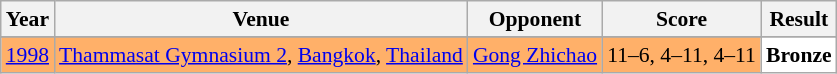<table class="sortable wikitable" style="font-size: 90%;">
<tr>
<th>Year</th>
<th>Venue</th>
<th>Opponent</th>
<th>Score</th>
<th>Result</th>
</tr>
<tr>
</tr>
<tr style="background:#FFB069">
<td align="center"><a href='#'>1998</a></td>
<td align="left"><a href='#'>Thammasat Gymnasium 2</a>, <a href='#'>Bangkok</a>, <a href='#'>Thailand</a></td>
<td align="left"> <a href='#'>Gong Zhichao</a></td>
<td align="left">11–6, 4–11, 4–11</td>
<td style="text-align:left; background:white"> <strong>Bronze</strong></td>
</tr>
</table>
